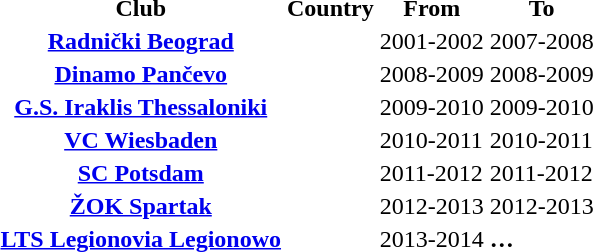<table>
<tr>
<th scope=col>Club</th>
<th scope=col>Country</th>
<th scope=col>From</th>
<th scope=col>To</th>
</tr>
<tr>
<th scope=row><a href='#'>Radnički Beograd</a></th>
<td></td>
<td>2001-2002</td>
<td>2007-2008</td>
</tr>
<tr>
<th scope=row><a href='#'>Dinamo Pančevo</a></th>
<td></td>
<td>2008-2009</td>
<td>2008-2009</td>
</tr>
<tr>
<th scope=row><a href='#'>G.S. Iraklis Thessaloniki</a></th>
<td></td>
<td>2009-2010</td>
<td>2009-2010</td>
</tr>
<tr>
<th scope=row><a href='#'>VC Wiesbaden</a></th>
<td></td>
<td>2010-2011</td>
<td>2010-2011</td>
</tr>
<tr>
<th scope=row><a href='#'>SC Potsdam</a></th>
<td></td>
<td>2011-2012</td>
<td>2011-2012</td>
</tr>
<tr>
<th scope=row><a href='#'>ŽOK Spartak</a></th>
<td></td>
<td>2012-2013</td>
<td>2012-2013</td>
</tr>
<tr>
<th scope=row><a href='#'>LTS Legionovia Legionowo</a></th>
<td></td>
<td>2013-2014</td>
<td><strong>…</strong></td>
</tr>
</table>
